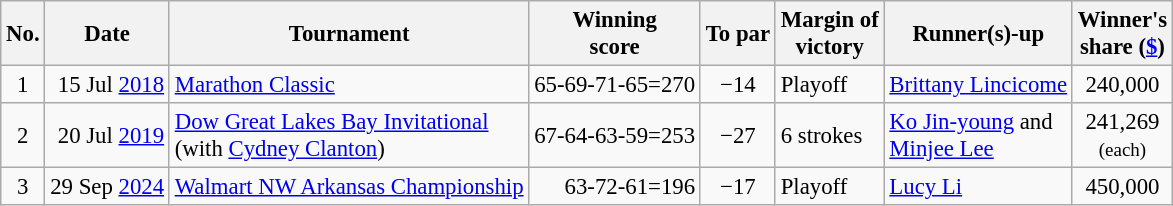<table class="wikitable" style="font-size:95%;">
<tr>
<th>No.</th>
<th>Date</th>
<th>Tournament</th>
<th>Winning<br>score</th>
<th>To par</th>
<th>Margin of<br>victory</th>
<th>Runner(s)-up</th>
<th>Winner's<br>share (<a href='#'>$</a>)</th>
</tr>
<tr>
<td align=center>1</td>
<td align=right>15 Jul <a href='#'>2018</a></td>
<td><a href='#'>Marathon Classic</a></td>
<td align=right>65-69-71-65=270</td>
<td align=center>−14</td>
<td>Playoff</td>
<td> <a href='#'>Brittany Lincicome</a></td>
<td align=center>240,000</td>
</tr>
<tr>
<td align=center>2</td>
<td align=right>20 Jul <a href='#'>2019</a></td>
<td><a href='#'>Dow Great Lakes Bay Invitational</a><br>(with  <a href='#'>Cydney Clanton</a>)</td>
<td align=right>67-64-63-59=253</td>
<td align=center>−27</td>
<td>6 strokes</td>
<td> <a href='#'>Ko Jin-young</a> and<br> <a href='#'>Minjee Lee</a></td>
<td align=center>241,269<br><small>(each)</small></td>
</tr>
<tr>
<td align=center>3</td>
<td align=right>29 Sep <a href='#'>2024</a></td>
<td><a href='#'>Walmart NW Arkansas Championship</a></td>
<td align=right>63-72-61=196</td>
<td align=center>−17</td>
<td>Playoff</td>
<td> <a href='#'>Lucy Li</a></td>
<td align=center>450,000</td>
</tr>
</table>
